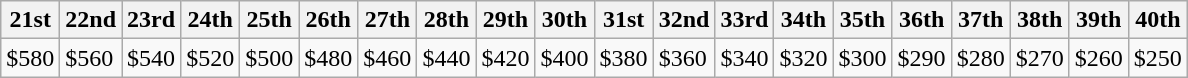<table class="wikitable">
<tr>
<th scope="col">21st</th>
<th scope="col">22nd</th>
<th scope="col">23rd</th>
<th scope="col">24th</th>
<th scope="col">25th</th>
<th scope="col">26th</th>
<th scope="col">27th</th>
<th scope="col">28th</th>
<th scope="col">29th</th>
<th scope="col">30th</th>
<th scope="col">31st</th>
<th scope="col">32nd</th>
<th scope="col">33rd</th>
<th scope="col">34th</th>
<th scope="col">35th</th>
<th scope="col">36th</th>
<th scope="col">37th</th>
<th scope="col">38th</th>
<th scope="col">39th</th>
<th scope="col">40th</th>
</tr>
<tr>
<td>$580</td>
<td>$560</td>
<td>$540</td>
<td>$520</td>
<td>$500</td>
<td>$480</td>
<td>$460</td>
<td>$440</td>
<td>$420</td>
<td>$400</td>
<td>$380</td>
<td>$360</td>
<td>$340</td>
<td>$320</td>
<td>$300</td>
<td>$290</td>
<td>$280</td>
<td>$270</td>
<td>$260</td>
<td>$250</td>
</tr>
</table>
